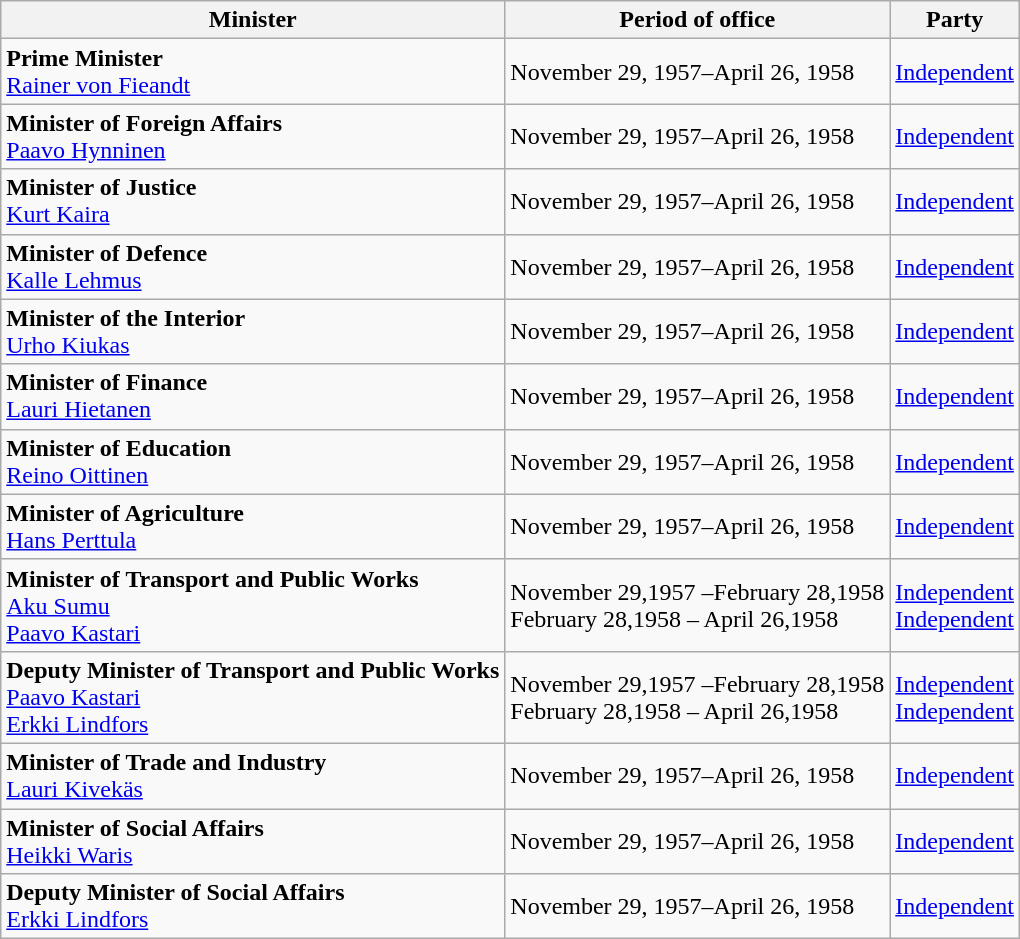<table class="wikitable">
<tr>
<th>Minister</th>
<th>Period of office</th>
<th>Party</th>
</tr>
<tr>
<td><strong>Prime Minister</strong><br><a href='#'>Rainer von Fieandt </a></td>
<td>November 29, 1957–April 26, 1958</td>
<td><a href='#'>Independent</a></td>
</tr>
<tr>
<td><strong>Minister of  Foreign Affairs </strong><br><a href='#'>Paavo Hynninen</a></td>
<td>November 29, 1957–April 26, 1958</td>
<td><a href='#'>Independent</a></td>
</tr>
<tr>
<td><strong>Minister of Justice</strong><br><a href='#'>Kurt Kaira</a></td>
<td>November 29, 1957–April 26, 1958</td>
<td><a href='#'>Independent</a></td>
</tr>
<tr>
<td><strong>Minister of Defence</strong><br><a href='#'>Kalle Lehmus </a></td>
<td>November 29, 1957–April 26, 1958</td>
<td><a href='#'>Independent</a></td>
</tr>
<tr>
<td><strong>Minister of the Interior</strong><br><a href='#'>Urho Kiukas </a></td>
<td>November 29, 1957–April 26, 1958</td>
<td><a href='#'>Independent</a></td>
</tr>
<tr>
<td><strong>Minister of Finance</strong><br><a href='#'>Lauri Hietanen</a></td>
<td>November 29, 1957–April 26, 1958</td>
<td><a href='#'>Independent</a></td>
</tr>
<tr>
<td><strong>Minister of Education</strong><br><a href='#'>Reino Oittinen </a></td>
<td>November 29, 1957–April 26, 1958</td>
<td><a href='#'>Independent</a></td>
</tr>
<tr>
<td><strong>Minister of Agriculture</strong><br><a href='#'>Hans Perttula </a></td>
<td>November 29, 1957–April 26, 1958</td>
<td><a href='#'>Independent</a></td>
</tr>
<tr>
<td><strong>Minister of Transport and Public Works</strong><br><a href='#'>Aku Sumu</a><br><a href='#'>Paavo Kastari</a></td>
<td>November 29,1957 –February 28,1958<br>February 28,1958 – April 26,1958</td>
<td><a href='#'>Independent</a><br> <a href='#'>Independent</a></td>
</tr>
<tr>
<td><strong>Deputy Minister of Transport and Public Works</strong><br><a href='#'>Paavo Kastari</a><br><a href='#'>Erkki Lindfors</a></td>
<td>November 29,1957 –February 28,1958<br>February 28,1958 – April 26,1958</td>
<td><a href='#'>Independent</a><br> <a href='#'>Independent</a></td>
</tr>
<tr>
<td><strong>Minister of Trade and Industry</strong><br><a href='#'>Lauri Kivekäs</a></td>
<td>November 29, 1957–April 26, 1958</td>
<td><a href='#'>Independent</a></td>
</tr>
<tr>
<td><strong>Minister of Social Affairs</strong><br><a href='#'>Heikki Waris</a></td>
<td>November 29, 1957–April 26, 1958</td>
<td><a href='#'>Independent</a></td>
</tr>
<tr>
<td><strong>Deputy Minister of Social Affairs</strong><br><a href='#'>Erkki Lindfors</a></td>
<td>November 29, 1957–April 26, 1958</td>
<td><a href='#'>Independent</a></td>
</tr>
</table>
